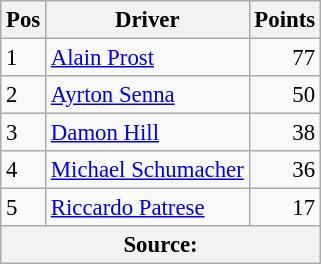<table class="wikitable" style="font-size: 95%;">
<tr>
<th>Pos</th>
<th>Driver</th>
<th>Points</th>
</tr>
<tr>
<td>1</td>
<td> <a href='#'>Alain Prost</a></td>
<td align="right">77</td>
</tr>
<tr>
<td>2</td>
<td> <a href='#'>Ayrton Senna</a></td>
<td align="right">50</td>
</tr>
<tr>
<td>3</td>
<td> <a href='#'>Damon Hill</a></td>
<td align="right">38</td>
</tr>
<tr>
<td>4</td>
<td> <a href='#'>Michael Schumacher</a></td>
<td align="right">36</td>
</tr>
<tr>
<td>5</td>
<td> <a href='#'>Riccardo Patrese</a></td>
<td align="right">17</td>
</tr>
<tr>
<th colspan=4>Source: </th>
</tr>
</table>
